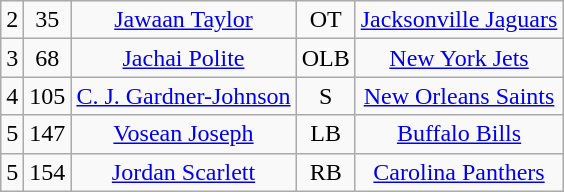<table class="wikitable" style="text-align:center">
<tr>
<td>2</td>
<td>35</td>
<td><a href='#'>Jawaan Taylor</a></td>
<td>OT</td>
<td><a href='#'>Jacksonville Jaguars</a></td>
</tr>
<tr>
<td>3</td>
<td>68</td>
<td><a href='#'>Jachai Polite</a></td>
<td>OLB</td>
<td><a href='#'>New York Jets</a></td>
</tr>
<tr>
<td>4</td>
<td>105</td>
<td><a href='#'>C. J. Gardner-Johnson</a></td>
<td>S</td>
<td><a href='#'>New Orleans Saints</a></td>
</tr>
<tr>
<td>5</td>
<td>147</td>
<td><a href='#'>Vosean Joseph</a></td>
<td>LB</td>
<td><a href='#'>Buffalo Bills</a></td>
</tr>
<tr>
<td>5</td>
<td>154</td>
<td><a href='#'>Jordan Scarlett</a></td>
<td>RB</td>
<td><a href='#'>Carolina Panthers</a></td>
</tr>
</table>
